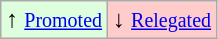<table class="wikitable" align="center">
<tr>
<td bgcolor="#ddffdd">↑ <small><a href='#'>Promoted</a></small></td>
<td bgcolor="#ffcccc">↓ <small><a href='#'>Relegated</a></small></td>
</tr>
</table>
